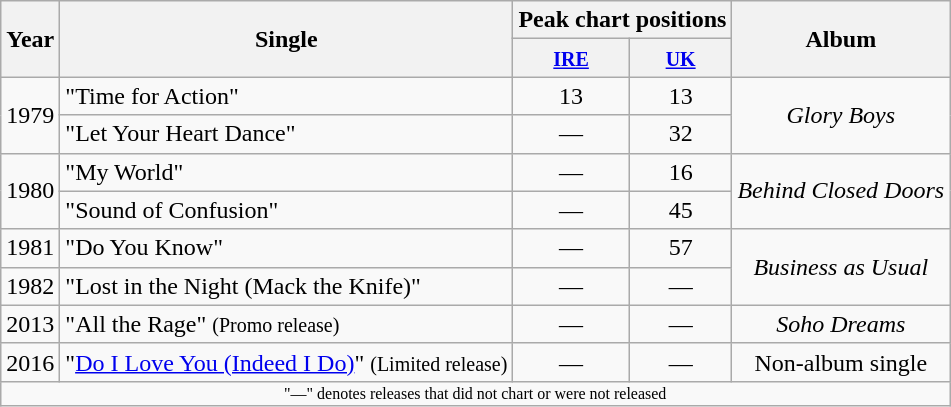<table class="wikitable" style="text-align:center">
<tr>
<th rowspan="2">Year</th>
<th rowspan="2">Single</th>
<th colspan="2">Peak chart positions</th>
<th rowspan="2">Album</th>
</tr>
<tr>
<th><small><a href='#'>IRE</a></small><br></th>
<th><small><a href='#'>UK</a></small><br></th>
</tr>
<tr>
<td rowspan="2">1979</td>
<td align="left">"Time for Action"</td>
<td>13</td>
<td>13</td>
<td rowspan="2"><em>Glory Boys</em></td>
</tr>
<tr>
<td align="left">"Let Your Heart Dance"</td>
<td>—</td>
<td>32</td>
</tr>
<tr>
<td rowspan="2">1980</td>
<td align="left">"My World"</td>
<td>—</td>
<td>16</td>
<td rowspan="2"><em>Behind Closed Doors</em></td>
</tr>
<tr>
<td align="left">"Sound of Confusion"</td>
<td>—</td>
<td>45</td>
</tr>
<tr>
<td>1981</td>
<td align="left">"Do You Know"</td>
<td>—</td>
<td>57</td>
<td rowspan="2"><em>Business as Usual</em></td>
</tr>
<tr>
<td>1982</td>
<td align="left">"Lost in the Night (Mack the Knife)"</td>
<td>—</td>
<td>—</td>
</tr>
<tr>
<td>2013</td>
<td align="left">"All the Rage" <small>(Promo release)</small></td>
<td>—</td>
<td>—</td>
<td><em>Soho Dreams</em></td>
</tr>
<tr>
<td>2016</td>
<td align="left">"<a href='#'>Do I Love You (Indeed I Do)</a>" <small>(Limited release)</small></td>
<td>—</td>
<td>—</td>
<td>Non-album single</td>
</tr>
<tr>
<td colspan="5" style="font-size:8pt">"—" denotes releases that did not chart or were not released</td>
</tr>
</table>
